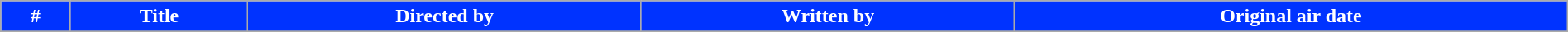<table class="wikitable plainrowheaders" style="width: 100%; margin-right: 0;">
<tr>
<th style="background: #0033ff; color: #ffffff;">#</th>
<th style="background: #0033ff; color: #ffffff;">Title</th>
<th style="background: #0033ff; color: #ffffff;">Directed by</th>
<th style="background: #0033ff; color: #ffffff;">Written by</th>
<th style="background: #0033ff; color: #ffffff;">Original air date</th>
</tr>
<tr>
</tr>
</table>
